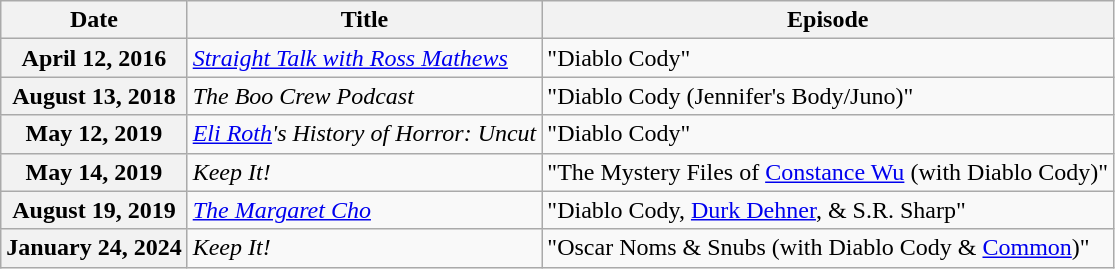<table class="wikitable sortable plainrowheaders">
<tr>
<th>Date</th>
<th>Title</th>
<th>Episode</th>
</tr>
<tr>
<th scope="row"><strong>April 12, 2016</strong></th>
<td><em><a href='#'>Straight Talk with Ross Mathews</a></em></td>
<td>"Diablo Cody"</td>
</tr>
<tr>
<th scope="row"><strong>August 13, 2018</strong></th>
<td><em>The Boo Crew Podcast</em></td>
<td>"Diablo Cody (Jennifer's Body/Juno)"</td>
</tr>
<tr>
<th scope="row"><strong>May 12, 2019</strong></th>
<td><em><a href='#'>Eli Roth</a>'s History of Horror: Uncut</em></td>
<td>"Diablo Cody"</td>
</tr>
<tr>
<th scope="row"><strong>May 14, 2019</strong></th>
<td><em>Keep It!</em></td>
<td>"The Mystery Files of <a href='#'>Constance Wu</a> (with Diablo Cody)"</td>
</tr>
<tr>
<th scope="row"><strong>August 19, 2019</strong></th>
<td><em><a href='#'>The Margaret Cho</a></em></td>
<td>"Diablo Cody, <a href='#'>Durk Dehner</a>, & S.R. Sharp"</td>
</tr>
<tr>
<th>January 24, 2024</th>
<td><em>Keep It!</em></td>
<td>"Oscar Noms & Snubs (with Diablo Cody & <a href='#'>Common</a>)"</td>
</tr>
</table>
